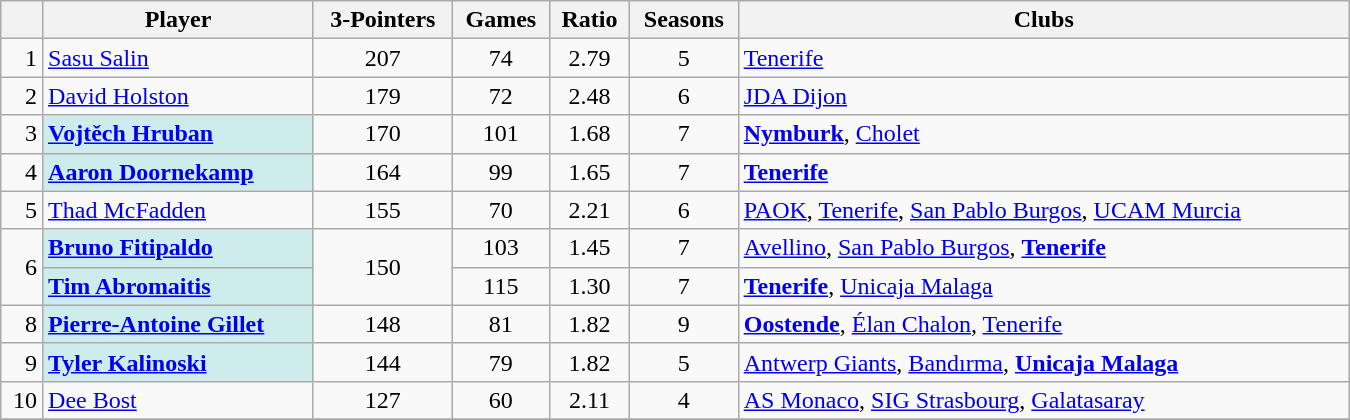<table class="wikitable" width="900">
<tr>
<th></th>
<th>Player</th>
<th>3-Pointers</th>
<th>Games</th>
<th>Ratio</th>
<th>Seasons</th>
<th width=400>Clubs</th>
</tr>
<tr>
<td align="right">1</td>
<td> <a href='#'>Sasu Salin</a></td>
<td align="center">207</td>
<td align="center">74</td>
<td align="center">2.79</td>
<td align="center">5</td>
<td><a href='#'>Tenerife</a></td>
</tr>
<tr>
<td align="right">2</td>
<td> <a href='#'>David Holston</a></td>
<td align="center">179</td>
<td align="center">72</td>
<td align="center">2.48</td>
<td align="center">6</td>
<td><a href='#'>JDA Dijon</a></td>
</tr>
<tr>
<td align="right">3</td>
<td bgcolor="#CFECEC"> <strong><a href='#'>Vojtěch Hruban</a></strong></td>
<td align=center>170</td>
<td align="center">101</td>
<td align="center">1.68</td>
<td align="center">7</td>
<td><strong><a href='#'>Nymburk</a></strong>, <a href='#'>Cholet</a></td>
</tr>
<tr>
<td align="right">4</td>
<td bgcolor="#CFECEC"> <strong><a href='#'>Aaron Doornekamp</a></strong></td>
<td align=center>164</td>
<td align="center">99</td>
<td align="center">1.65</td>
<td align="center">7</td>
<td><strong><a href='#'>Tenerife</a></strong></td>
</tr>
<tr>
<td align="right">5</td>
<td> <a href='#'>Thad McFadden</a></td>
<td align=center>155</td>
<td align="center">70</td>
<td align="center">2.21</td>
<td align="center">6</td>
<td><a href='#'>PAOK</a>, <a href='#'>Tenerife</a>, <a href='#'>San Pablo Burgos</a>, <a href='#'>UCAM Murcia</a></td>
</tr>
<tr>
<td rowspan=2 align="right">6</td>
<td bgcolor="#CFECEC"> <strong><a href='#'>Bruno Fitipaldo</a></strong></td>
<td rowspan=2 align="center">150</td>
<td align="center">103</td>
<td align="center">1.45</td>
<td align="center">7</td>
<td><a href='#'>Avellino</a>, <a href='#'>San Pablo Burgos</a>, <strong><a href='#'>Tenerife</a></strong></td>
</tr>
<tr>
<td bgcolor="#CFECEC"> <strong><a href='#'>Tim Abromaitis</a></strong></td>
<td align="center">115</td>
<td align="center">1.30</td>
<td align="center">7</td>
<td><strong><a href='#'>Tenerife</a></strong>, <a href='#'>Unicaja Malaga</a></td>
</tr>
<tr>
<td align="right">8</td>
<td bgcolor="#CFECEC"> <strong><a href='#'>Pierre-Antoine Gillet</a></strong></td>
<td align="center">148</td>
<td align="center">81</td>
<td align="center">1.82</td>
<td align="center">9</td>
<td><strong><a href='#'>Oostende</a></strong>, <a href='#'>Élan Chalon</a>, <a href='#'>Tenerife</a></td>
</tr>
<tr>
<td align="right">9</td>
<td bgcolor="#CFECEC"> <strong><a href='#'>Tyler Kalinoski</a></strong></td>
<td align="center">144</td>
<td align="center">79</td>
<td align="center">1.82</td>
<td align="center">5</td>
<td><a href='#'>Antwerp Giants</a>, <a href='#'>Bandırma</a>, <strong><a href='#'>Unicaja Malaga</a></strong></td>
</tr>
<tr>
<td align="right">10</td>
<td> <a href='#'>Dee Bost</a></td>
<td align="center">127</td>
<td align="center">60</td>
<td align="center">2.11</td>
<td align="center">4</td>
<td><a href='#'>AS Monaco</a>, <a href='#'>SIG Strasbourg</a>, <a href='#'>Galatasaray</a></td>
</tr>
<tr>
</tr>
</table>
